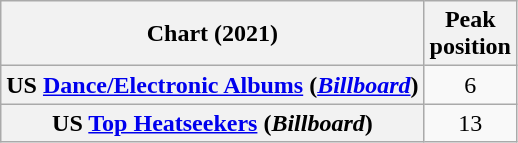<table class="wikitable sortable plainrowheaders" style="text-align:center">
<tr>
<th scope="col">Chart (2021)</th>
<th scope="col">Peak<br>position</th>
</tr>
<tr>
<th scope="row">US <a href='#'>Dance/Electronic Albums</a> (<em><a href='#'>Billboard</a></em>)</th>
<td>6</td>
</tr>
<tr>
<th scope="row">US <a href='#'>Top Heatseekers</a> (<em>Billboard</em>)</th>
<td>13</td>
</tr>
</table>
